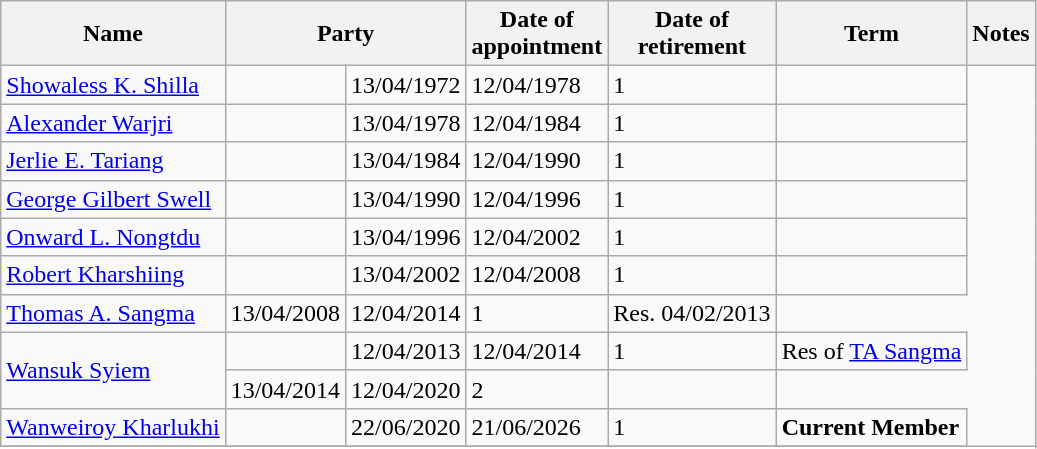<table class="wikitable sortable">
<tr>
<th>Name</th>
<th colspan=2>Party</th>
<th>Date of<br>appointment</th>
<th>Date of<br>retirement</th>
<th>Term</th>
<th>Notes</th>
</tr>
<tr>
<td><a href='#'>Showaless K. Shilla</a></td>
<td></td>
<td>13/04/1972</td>
<td>12/04/1978</td>
<td>1</td>
<td></td>
</tr>
<tr>
<td><a href='#'>Alexander Warjri</a></td>
<td></td>
<td>13/04/1978</td>
<td>12/04/1984</td>
<td>1</td>
<td></td>
</tr>
<tr>
<td><a href='#'>Jerlie E. Tariang</a></td>
<td></td>
<td>13/04/1984</td>
<td>12/04/1990</td>
<td>1</td>
<td></td>
</tr>
<tr>
<td><a href='#'>George Gilbert Swell</a></td>
<td></td>
<td>13/04/1990</td>
<td>12/04/1996</td>
<td>1</td>
<td></td>
</tr>
<tr>
<td><a href='#'>Onward L. Nongtdu</a></td>
<td></td>
<td>13/04/1996</td>
<td>12/04/2002</td>
<td>1</td>
<td></td>
</tr>
<tr>
<td><a href='#'>Robert Kharshiing</a></td>
<td></td>
<td>13/04/2002</td>
<td>12/04/2008</td>
<td>1</td>
<td></td>
</tr>
<tr>
<td><a href='#'>Thomas A. Sangma</a></td>
<td>13/04/2008</td>
<td>12/04/2014</td>
<td>1</td>
<td>Res. 04/02/2013 </td>
</tr>
<tr>
<td rowspan=2><a href='#'>Wansuk Syiem</a></td>
<td></td>
<td>12/04/2013</td>
<td>12/04/2014</td>
<td>1</td>
<td>Res of <a href='#'>TA Sangma</a></td>
</tr>
<tr>
<td>13/04/2014</td>
<td>12/04/2020</td>
<td>2</td>
<td></td>
</tr>
<tr>
<td><a href='#'>Wanweiroy Kharlukhi</a> </td>
<td></td>
<td>22/06/2020</td>
<td>21/06/2026</td>
<td>1</td>
<td><strong>Current Member</strong> </td>
</tr>
<tr>
</tr>
</table>
